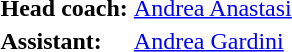<table>
<tr>
<td><strong>Head coach:</strong></td>
<td><a href='#'>Andrea Anastasi</a></td>
</tr>
<tr>
<td><strong>Assistant:</strong></td>
<td><a href='#'>Andrea Gardini</a></td>
</tr>
</table>
